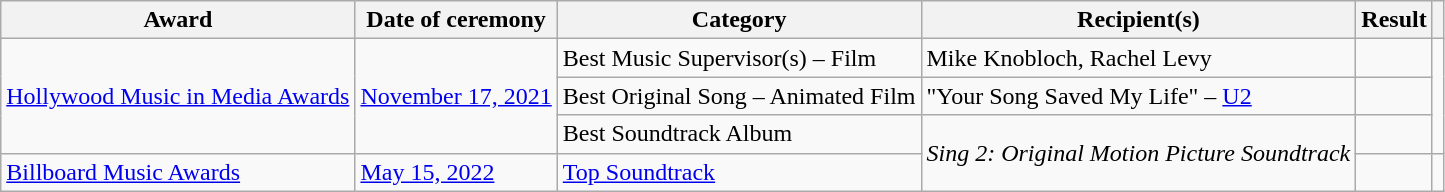<table class="wikitable plainrowheaders sortable">
<tr>
<th scope="col">Award</th>
<th scope="col">Date of ceremony</th>
<th scope="col">Category</th>
<th scope="col">Recipient(s)</th>
<th scope="col">Result</th>
<th scope="col"></th>
</tr>
<tr>
<td rowspan="3"><a href='#'>Hollywood Music in Media Awards</a></td>
<td rowspan="3"><a href='#'>November 17, 2021</a></td>
<td>Best Music Supervisor(s) – Film</td>
<td>Mike Knobloch, Rachel Levy</td>
<td></td>
<td rowspan="3"  style="text-align:center;"></td>
</tr>
<tr>
<td>Best Original Song – Animated Film</td>
<td>"Your Song Saved My Life" – <a href='#'>U2</a></td>
<td></td>
</tr>
<tr>
<td>Best Soundtrack Album</td>
<td rowspan="2"><em>Sing 2: Original Motion Picture Soundtrack</em></td>
<td></td>
</tr>
<tr>
<td scope="row"><a href='#'>Billboard Music Awards</a></td>
<td><a href='#'>May 15, 2022</a></td>
<td><a href='#'>Top Soundtrack</a></td>
<td></td>
<td style="text-align:center;"></td>
</tr>
</table>
